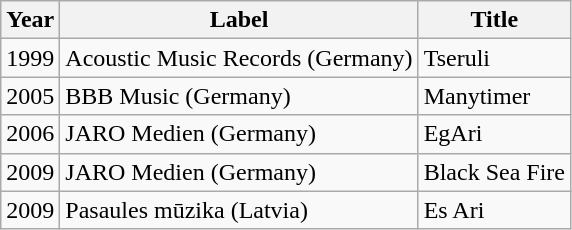<table class="wikitable">
<tr>
<th>Year</th>
<th>Label</th>
<th>Title</th>
</tr>
<tr>
<td>1999</td>
<td>Acoustic Music Records (Germany)</td>
<td>Tseruli</td>
</tr>
<tr>
<td>2005</td>
<td>BBB Music (Germany)</td>
<td>Manytimer</td>
</tr>
<tr>
<td>2006</td>
<td>JARO Medien (Germany)</td>
<td>EgAri</td>
</tr>
<tr>
<td>2009</td>
<td>JARO Medien (Germany)</td>
<td>Black Sea Fire</td>
</tr>
<tr>
<td>2009</td>
<td>Pasaules mūzika (Latvia)</td>
<td>Es Ari</td>
</tr>
</table>
